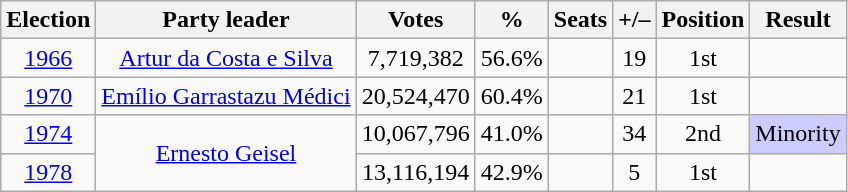<table class=wikitable style=text-align:center>
<tr>
<th>Election</th>
<th>Party leader</th>
<th><strong>Votes</strong></th>
<th><strong>%</strong></th>
<th><strong>Seats</strong></th>
<th>+/–</th>
<th><strong>Position</strong></th>
<th><strong>Result</strong></th>
</tr>
<tr>
<td><a href='#'>1966</a></td>
<td><a href='#'>Artur da Costa e Silva</a></td>
<td>7,719,382</td>
<td>56.6%</td>
<td></td>
<td> 19</td>
<td> 1st</td>
<td></td>
</tr>
<tr>
<td><a href='#'>1970</a></td>
<td><a href='#'>Emílio Garrastazu Médici</a></td>
<td>20,524,470</td>
<td>60.4%</td>
<td></td>
<td> 21</td>
<td> 1st</td>
<td></td>
</tr>
<tr>
<td><a href='#'>1974</a></td>
<td rowspan="2"><a href='#'>Ernesto Geisel</a></td>
<td>10,067,796</td>
<td>41.0%</td>
<td></td>
<td> 34</td>
<td> 2nd</td>
<td style="background-color:#CCCCFF">Minority</td>
</tr>
<tr>
<td><a href='#'>1978</a></td>
<td>13,116,194</td>
<td>42.9%</td>
<td></td>
<td> 5</td>
<td> 1st</td>
<td></td>
</tr>
</table>
